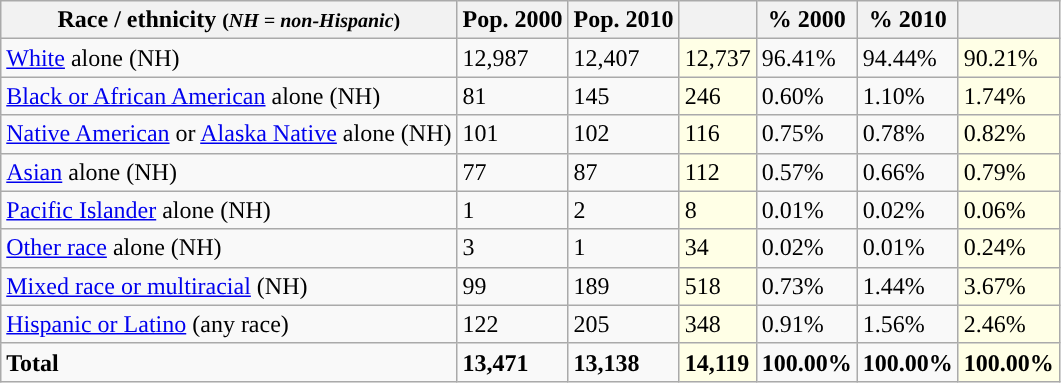<table class="wikitable">
<tr>
<th>Race / ethnicity <small>(<em>NH = non-Hispanic</em>)</small></th>
<th>Pop. 2000</th>
<th>Pop. 2010</th>
<th></th>
<th>% 2000</th>
<th>% 2010</th>
<th></th>
</tr>
<tr>
<td><a href='#'>White</a> alone (NH)</td>
<td>12,987</td>
<td>12,407</td>
<td style='background: #ffffe6;'>12,737</td>
<td>96.41%</td>
<td>94.44%</td>
<td style='background: #ffffe6;'>90.21%</td>
</tr>
<tr>
<td><a href='#'>Black or African American</a> alone (NH)</td>
<td>81</td>
<td>145</td>
<td style='background: #ffffe6;'>246</td>
<td>0.60%</td>
<td>1.10%</td>
<td style='background: #ffffe6;'>1.74%</td>
</tr>
<tr>
<td><a href='#'>Native American</a> or <a href='#'>Alaska Native</a> alone (NH)</td>
<td>101</td>
<td>102</td>
<td style='background: #ffffe6;'>116</td>
<td>0.75%</td>
<td>0.78%</td>
<td style='background: #ffffe6;'>0.82%</td>
</tr>
<tr>
<td><a href='#'>Asian</a> alone (NH)</td>
<td>77</td>
<td>87</td>
<td style='background: #ffffe6;'>112</td>
<td>0.57%</td>
<td>0.66%</td>
<td style='background: #ffffe6;'>0.79%</td>
</tr>
<tr>
<td><a href='#'>Pacific Islander</a> alone (NH)</td>
<td>1</td>
<td>2</td>
<td style='background: #ffffe6;'>8</td>
<td>0.01%</td>
<td>0.02%</td>
<td style='background: #ffffe6;'>0.06%</td>
</tr>
<tr>
<td><a href='#'>Other race</a> alone (NH)</td>
<td>3</td>
<td>1</td>
<td style='background: #ffffe6;'>34</td>
<td>0.02%</td>
<td>0.01%</td>
<td style='background: #ffffe6;'>0.24%</td>
</tr>
<tr>
<td><a href='#'>Mixed race or multiracial</a> (NH)</td>
<td>99</td>
<td>189</td>
<td style='background: #ffffe6;'>518</td>
<td>0.73%</td>
<td>1.44%</td>
<td style='background: #ffffe6;'>3.67%</td>
</tr>
<tr>
<td><a href='#'>Hispanic or Latino</a> (any race)</td>
<td>122</td>
<td>205</td>
<td style='background: #ffffe6;'>348</td>
<td>0.91%</td>
<td>1.56%</td>
<td style='background: #ffffe6;'>2.46%</td>
</tr>
<tr>
<td><strong>Total</strong></td>
<td><strong>13,471</strong></td>
<td><strong>13,138</strong></td>
<td style='background: #ffffe6;'><strong>14,119</strong></td>
<td><strong>100.00%</strong></td>
<td><strong>100.00%</strong></td>
<td style='background: #ffffe6;'><strong>100.00%</strong></td>
</tr>
</table>
